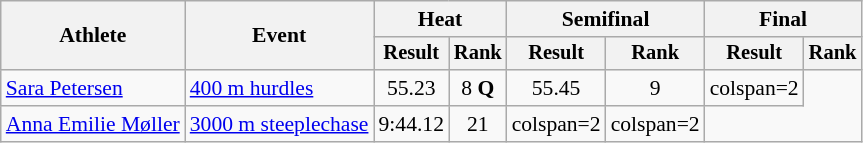<table class=wikitable style=font-size:90%>
<tr>
<th rowspan=2>Athlete</th>
<th rowspan=2>Event</th>
<th colspan=2>Heat</th>
<th colspan=2>Semifinal</th>
<th colspan=2>Final</th>
</tr>
<tr style=font-size:95%>
<th>Result</th>
<th>Rank</th>
<th>Result</th>
<th>Rank</th>
<th>Result</th>
<th>Rank</th>
</tr>
<tr align=center>
<td align=left><a href='#'>Sara Petersen</a></td>
<td align=left><a href='#'>400 m hurdles</a></td>
<td>55.23</td>
<td>8 <strong>Q</strong></td>
<td>55.45</td>
<td>9</td>
<td>colspan=2 </td>
</tr>
<tr align=center>
<td align=left><a href='#'>Anna Emilie Møller</a></td>
<td align=left><a href='#'>3000 m steeplechase</a></td>
<td>9:44.12</td>
<td>21</td>
<td>colspan=2 </td>
<td>colspan=2 </td>
</tr>
</table>
